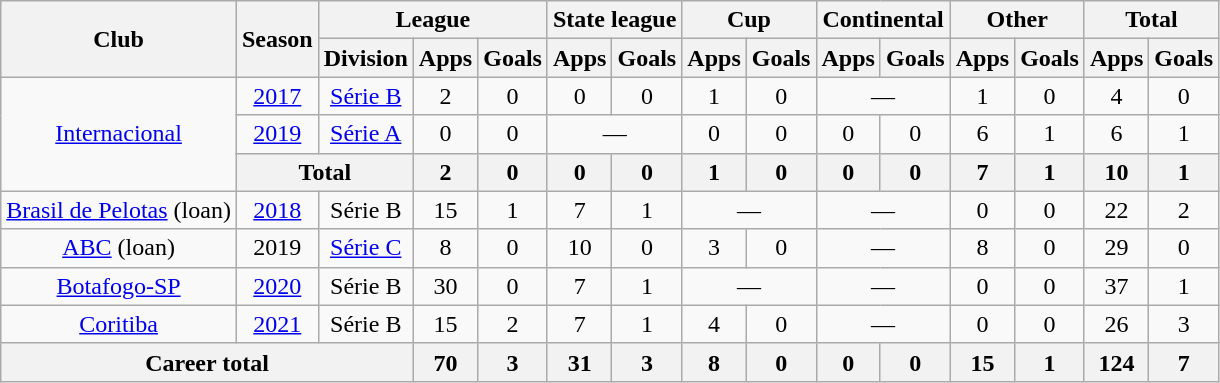<table class="wikitable" style="text-align: center;">
<tr>
<th rowspan="2">Club</th>
<th rowspan="2">Season</th>
<th colspan="3">League</th>
<th colspan="2">State league</th>
<th colspan="2">Cup</th>
<th colspan="2">Continental</th>
<th colspan="2">Other</th>
<th colspan="2">Total</th>
</tr>
<tr>
<th>Division</th>
<th>Apps</th>
<th>Goals</th>
<th>Apps</th>
<th>Goals</th>
<th>Apps</th>
<th>Goals</th>
<th>Apps</th>
<th>Goals</th>
<th>Apps</th>
<th>Goals</th>
<th>Apps</th>
<th>Goals</th>
</tr>
<tr>
<td rowspan="3" valign="center"><a href='#'>Internacional</a></td>
<td><a href='#'>2017</a></td>
<td><a href='#'>Série B</a></td>
<td>2</td>
<td>0</td>
<td>0</td>
<td>0</td>
<td>1</td>
<td>0</td>
<td colspan="2">—</td>
<td>1</td>
<td>0</td>
<td>4</td>
<td>0</td>
</tr>
<tr>
<td><a href='#'>2019</a></td>
<td><a href='#'>Série A</a></td>
<td>0</td>
<td>0</td>
<td colspan="2">—</td>
<td>0</td>
<td>0</td>
<td>0</td>
<td>0</td>
<td>6</td>
<td>1</td>
<td>6</td>
<td>1</td>
</tr>
<tr>
<th colspan="2">Total</th>
<th>2</th>
<th>0</th>
<th>0</th>
<th>0</th>
<th>1</th>
<th>0</th>
<th>0</th>
<th>0</th>
<th>7</th>
<th>1</th>
<th>10</th>
<th>1</th>
</tr>
<tr>
<td valign="center"><a href='#'>Brasil de Pelotas</a> (loan)</td>
<td><a href='#'>2018</a></td>
<td>Série B</td>
<td>15</td>
<td>1</td>
<td>7</td>
<td>1</td>
<td colspan="2">—</td>
<td colspan="2">—</td>
<td>0</td>
<td>0</td>
<td>22</td>
<td>2</td>
</tr>
<tr>
<td valign="center"><a href='#'>ABC</a> (loan)</td>
<td>2019</td>
<td><a href='#'>Série C</a></td>
<td>8</td>
<td>0</td>
<td>10</td>
<td>0</td>
<td>3</td>
<td>0</td>
<td colspan="2">—</td>
<td>8</td>
<td>0</td>
<td>29</td>
<td>0</td>
</tr>
<tr>
<td valign="center"><a href='#'>Botafogo-SP</a></td>
<td><a href='#'>2020</a></td>
<td>Série B</td>
<td>30</td>
<td>0</td>
<td>7</td>
<td>1</td>
<td colspan="2">—</td>
<td colspan="2">—</td>
<td>0</td>
<td>0</td>
<td>37</td>
<td>1</td>
</tr>
<tr>
<td valign="center"><a href='#'>Coritiba</a></td>
<td><a href='#'>2021</a></td>
<td>Série B</td>
<td>15</td>
<td>2</td>
<td>7</td>
<td>1</td>
<td>4</td>
<td>0</td>
<td colspan="2">—</td>
<td>0</td>
<td>0</td>
<td>26</td>
<td>3</td>
</tr>
<tr>
<th colspan="3"><strong>Career total</strong></th>
<th>70</th>
<th>3</th>
<th>31</th>
<th>3</th>
<th>8</th>
<th>0</th>
<th>0</th>
<th>0</th>
<th>15</th>
<th>1</th>
<th>124</th>
<th>7</th>
</tr>
</table>
